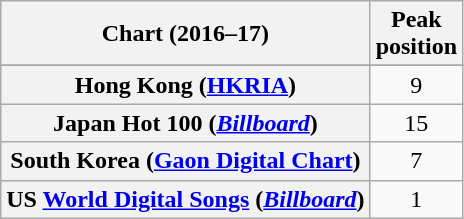<table class="wikitable sortable plainrowheaders" style="text-align:center">
<tr>
<th scope="col">Chart (2016–17)</th>
<th scope="col">Peak<br>position</th>
</tr>
<tr>
</tr>
<tr>
</tr>
<tr>
<th scope="row">Hong Kong (<a href='#'>HKRIA</a>)</th>
<td>9</td>
</tr>
<tr>
<th scope="row">Japan Hot 100 (<em><a href='#'>Billboard</a></em>)</th>
<td>15</td>
</tr>
<tr>
<th scope="row">South Korea (<a href='#'>Gaon Digital Chart</a>)</th>
<td>7</td>
</tr>
<tr>
<th scope="row">US <a href='#'>World Digital Songs</a> (<em><a href='#'>Billboard</a></em>)</th>
<td>1</td>
</tr>
</table>
